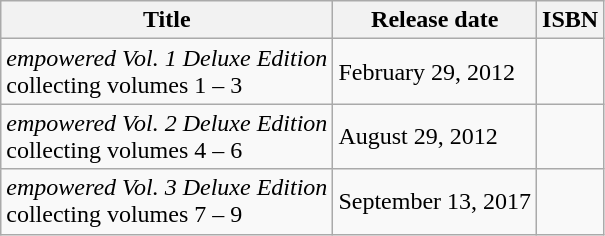<table class="wikitable">
<tr>
<th>Title</th>
<th>Release date</th>
<th>ISBN</th>
</tr>
<tr>
<td><em>empowered Vol. 1 Deluxe Edition</em><br>collecting volumes 1 – 3</td>
<td>February 29, 2012</td>
<td></td>
</tr>
<tr>
<td><em>empowered Vol. 2 Deluxe Edition</em><br>collecting volumes 4 – 6</td>
<td>August 29, 2012</td>
<td></td>
</tr>
<tr>
<td><em>empowered Vol. 3 Deluxe Edition</em><br>collecting volumes 7 – 9</td>
<td>September 13, 2017</td>
<td></td>
</tr>
</table>
